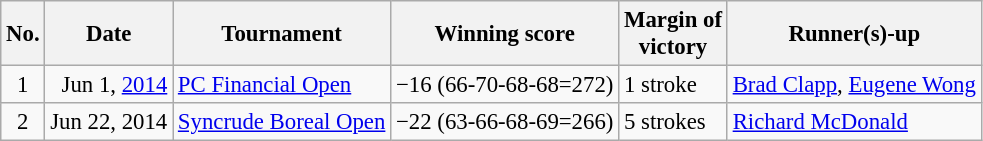<table class="wikitable" style="font-size:95%;">
<tr>
<th>No.</th>
<th>Date</th>
<th>Tournament</th>
<th>Winning score</th>
<th>Margin of<br>victory</th>
<th>Runner(s)-up</th>
</tr>
<tr>
<td align=center>1</td>
<td align=right>Jun 1, <a href='#'>2014</a></td>
<td><a href='#'>PC Financial Open</a></td>
<td>−16 (66-70-68-68=272)</td>
<td>1 stroke</td>
<td> <a href='#'>Brad Clapp</a>,  <a href='#'>Eugene Wong</a></td>
</tr>
<tr>
<td align=center>2</td>
<td align=right>Jun 22, 2014</td>
<td><a href='#'>Syncrude Boreal Open</a></td>
<td>−22 (63-66-68-69=266)</td>
<td>5 strokes</td>
<td> <a href='#'>Richard McDonald</a></td>
</tr>
</table>
